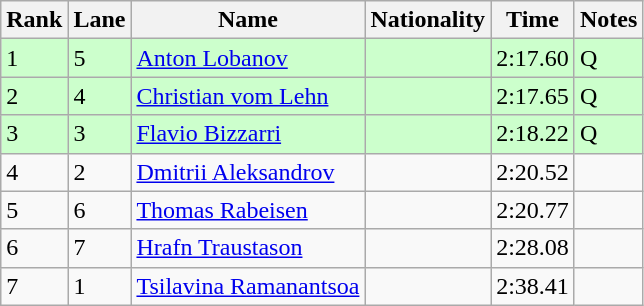<table class="wikitable">
<tr>
<th>Rank</th>
<th>Lane</th>
<th>Name</th>
<th>Nationality</th>
<th>Time</th>
<th>Notes</th>
</tr>
<tr bgcolor=ccffcc>
<td>1</td>
<td>5</td>
<td><a href='#'>Anton Lobanov</a></td>
<td></td>
<td>2:17.60</td>
<td>Q</td>
</tr>
<tr bgcolor=ccffcc>
<td>2</td>
<td>4</td>
<td><a href='#'>Christian vom Lehn</a></td>
<td></td>
<td>2:17.65</td>
<td>Q</td>
</tr>
<tr bgcolor=ccffcc>
<td>3</td>
<td>3</td>
<td><a href='#'>Flavio Bizzarri</a></td>
<td></td>
<td>2:18.22</td>
<td>Q</td>
</tr>
<tr>
<td>4</td>
<td>2</td>
<td><a href='#'>Dmitrii Aleksandrov</a></td>
<td></td>
<td>2:20.52</td>
<td></td>
</tr>
<tr>
<td>5</td>
<td>6</td>
<td><a href='#'>Thomas Rabeisen</a></td>
<td></td>
<td>2:20.77</td>
<td></td>
</tr>
<tr>
<td>6</td>
<td>7</td>
<td><a href='#'>Hrafn Traustason</a></td>
<td></td>
<td>2:28.08</td>
<td></td>
</tr>
<tr>
<td>7</td>
<td>1</td>
<td><a href='#'>Tsilavina Ramanantsoa</a></td>
<td></td>
<td>2:38.41</td>
<td></td>
</tr>
</table>
